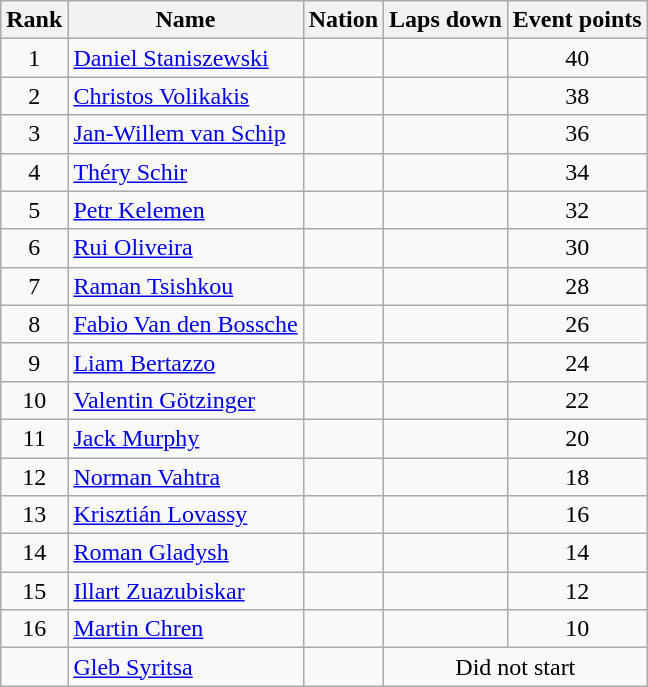<table class="wikitable sortable" style="text-align:center">
<tr>
<th>Rank</th>
<th>Name</th>
<th>Nation</th>
<th>Laps down</th>
<th>Event points</th>
</tr>
<tr>
<td>1</td>
<td align=left><a href='#'>Daniel Staniszewski</a></td>
<td align=left></td>
<td></td>
<td>40</td>
</tr>
<tr>
<td>2</td>
<td align=left><a href='#'>Christos Volikakis</a></td>
<td align=left></td>
<td></td>
<td>38</td>
</tr>
<tr>
<td>3</td>
<td align=left><a href='#'>Jan-Willem van Schip</a></td>
<td align=left></td>
<td></td>
<td>36</td>
</tr>
<tr>
<td>4</td>
<td align=left><a href='#'>Théry Schir</a></td>
<td align=left></td>
<td></td>
<td>34</td>
</tr>
<tr>
<td>5</td>
<td align=left><a href='#'>Petr Kelemen</a></td>
<td align=left></td>
<td></td>
<td>32</td>
</tr>
<tr>
<td>6</td>
<td align=left><a href='#'>Rui Oliveira</a></td>
<td align=left></td>
<td></td>
<td>30</td>
</tr>
<tr>
<td>7</td>
<td align=left><a href='#'>Raman Tsishkou</a></td>
<td align=left></td>
<td></td>
<td>28</td>
</tr>
<tr>
<td>8</td>
<td align=left><a href='#'>Fabio Van den Bossche</a></td>
<td align=left></td>
<td></td>
<td>26</td>
</tr>
<tr>
<td>9</td>
<td align=left><a href='#'>Liam Bertazzo</a></td>
<td align=left></td>
<td></td>
<td>24</td>
</tr>
<tr>
<td>10</td>
<td align=left><a href='#'>Valentin Götzinger</a></td>
<td align=left></td>
<td></td>
<td>22</td>
</tr>
<tr>
<td>11</td>
<td align=left><a href='#'>Jack Murphy</a></td>
<td align=left></td>
<td></td>
<td>20</td>
</tr>
<tr>
<td>12</td>
<td align=left><a href='#'>Norman Vahtra</a></td>
<td align=left></td>
<td></td>
<td>18</td>
</tr>
<tr>
<td>13</td>
<td align=left><a href='#'>Krisztián Lovassy</a></td>
<td align=left></td>
<td></td>
<td>16</td>
</tr>
<tr>
<td>14</td>
<td align=left><a href='#'>Roman Gladysh</a></td>
<td align=left></td>
<td></td>
<td>14</td>
</tr>
<tr>
<td>15</td>
<td align=left><a href='#'>Illart Zuazubiskar</a></td>
<td align=left></td>
<td></td>
<td>12</td>
</tr>
<tr>
<td>16</td>
<td align=left><a href='#'>Martin Chren</a></td>
<td align=left></td>
<td></td>
<td>10</td>
</tr>
<tr>
<td></td>
<td align=left><a href='#'>Gleb Syritsa</a></td>
<td align=left></td>
<td colspan=2>Did not start</td>
</tr>
</table>
